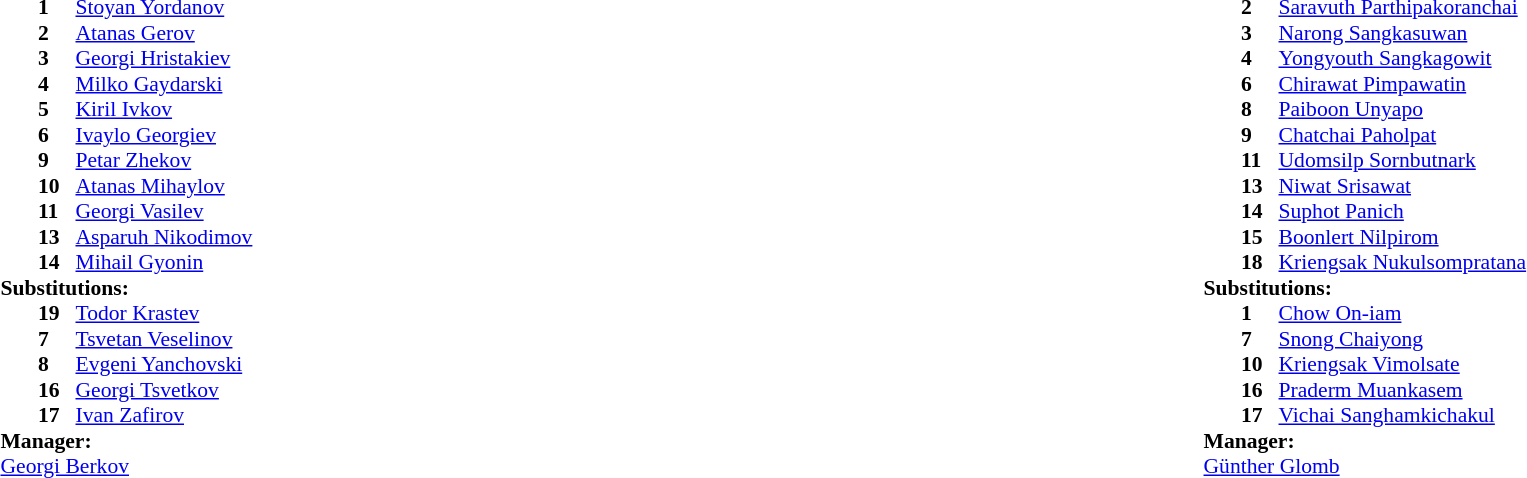<table width="100%">
<tr>
<td valign="top" width="40%"><br><table style="font-size:90%" cellspacing="0" cellpadding="0">
<tr>
<th width=25></th>
<th width=25></th>
</tr>
<tr>
<td></td>
<td><strong>1</strong></td>
<td><a href='#'>Stoyan Yordanov</a></td>
</tr>
<tr>
<td></td>
<td><strong>2</strong></td>
<td><a href='#'>Atanas Gerov</a></td>
</tr>
<tr>
<td></td>
<td><strong>3</strong></td>
<td><a href='#'>Georgi Hristakiev</a></td>
</tr>
<tr>
<td></td>
<td><strong>4</strong></td>
<td><a href='#'>Milko Gaydarski</a></td>
</tr>
<tr>
<td></td>
<td><strong>5</strong></td>
<td><a href='#'>Kiril Ivkov</a></td>
</tr>
<tr>
<td></td>
<td><strong>6</strong></td>
<td><a href='#'>Ivaylo Georgiev</a></td>
</tr>
<tr>
<td></td>
<td><strong>9</strong></td>
<td><a href='#'>Petar Zhekov</a></td>
<td></td>
<td></td>
</tr>
<tr>
<td></td>
<td><strong>10</strong></td>
<td><a href='#'>Atanas Mihaylov</a></td>
<td></td>
<td></td>
</tr>
<tr>
<td></td>
<td><strong>11</strong></td>
<td><a href='#'>Georgi Vasilev</a></td>
</tr>
<tr>
<td></td>
<td><strong>13</strong></td>
<td><a href='#'>Asparuh Nikodimov</a></td>
</tr>
<tr>
<td></td>
<td><strong>14</strong></td>
<td><a href='#'>Mihail Gyonin</a></td>
</tr>
<tr>
<td colspan=3><strong>Substitutions:</strong></td>
</tr>
<tr>
<td></td>
<td><strong>19</strong></td>
<td><a href='#'>Todor Krastev</a></td>
</tr>
<tr>
<td></td>
<td><strong>7</strong></td>
<td><a href='#'>Tsvetan Veselinov</a></td>
</tr>
<tr>
<td></td>
<td><strong>8</strong></td>
<td><a href='#'>Evgeni Yanchovski</a></td>
<td></td>
<td></td>
</tr>
<tr>
<td></td>
<td><strong>16</strong></td>
<td><a href='#'>Georgi Tsvetkov</a></td>
</tr>
<tr>
<td></td>
<td><strong>17</strong></td>
<td><a href='#'>Ivan Zafirov</a></td>
<td></td>
<td></td>
</tr>
<tr>
<td colspan=3><strong>Manager:</strong></td>
</tr>
<tr>
<td colspan=3> <a href='#'>Georgi Berkov</a></td>
</tr>
</table>
</td>
<td valign="top" width="50%"><br><table style="font-size:90%; margin:auto" cellspacing="0" cellpadding="0">
<tr>
<th width=25></th>
<th width=25></th>
</tr>
<tr>
<td></td>
<td><strong>2</strong></td>
<td><a href='#'>Saravuth Parthipakoranchai</a></td>
</tr>
<tr>
<td></td>
<td><strong>3</strong></td>
<td><a href='#'>Narong Sangkasuwan</a></td>
</tr>
<tr>
<td></td>
<td><strong>4</strong></td>
<td><a href='#'>Yongyouth Sangkagowit</a></td>
</tr>
<tr>
<td></td>
<td><strong>6</strong></td>
<td><a href='#'>Chirawat Pimpawatin</a></td>
</tr>
<tr>
<td></td>
<td><strong>8</strong></td>
<td><a href='#'>Paiboon Unyapo</a></td>
</tr>
<tr>
<td></td>
<td><strong>9</strong></td>
<td><a href='#'>Chatchai Paholpat</a></td>
</tr>
<tr>
<td></td>
<td><strong>11</strong></td>
<td><a href='#'>Udomsilp Sornbutnark</a></td>
</tr>
<tr>
<td></td>
<td><strong>13</strong></td>
<td><a href='#'>Niwat Srisawat</a></td>
<td></td>
<td></td>
</tr>
<tr>
<td></td>
<td><strong>14</strong></td>
<td><a href='#'>Suphot Panich</a></td>
<td></td>
<td></td>
</tr>
<tr>
<td></td>
<td><strong>15</strong></td>
<td><a href='#'>Boonlert Nilpirom</a></td>
</tr>
<tr>
<td></td>
<td><strong>18</strong></td>
<td><a href='#'>Kriengsak Nukulsompratana</a></td>
</tr>
<tr>
<td colspan=3><strong>Substitutions:</strong></td>
</tr>
<tr>
<td></td>
<td><strong>1</strong></td>
<td><a href='#'>Chow On-iam</a></td>
</tr>
<tr>
<td></td>
<td><strong>7</strong></td>
<td><a href='#'>Snong Chaiyong</a></td>
</tr>
<tr>
<td></td>
<td><strong>10</strong></td>
<td><a href='#'>Kriengsak Vimolsate</a></td>
</tr>
<tr>
<td></td>
<td><strong>16</strong></td>
<td><a href='#'>Praderm Muankasem</a></td>
<td></td>
<td></td>
</tr>
<tr>
<td></td>
<td><strong>17</strong></td>
<td><a href='#'>Vichai Sanghamkichakul</a></td>
<td></td>
<td></td>
</tr>
<tr>
<td colspan=3><strong>Manager:</strong></td>
</tr>
<tr>
<td colspan=3> <a href='#'>Günther Glomb</a></td>
</tr>
</table>
</td>
</tr>
</table>
